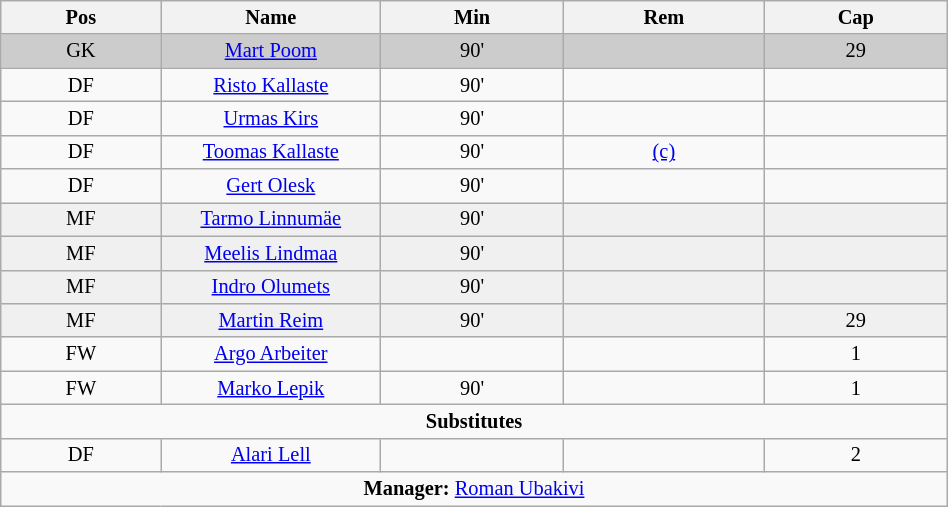<table class="wikitable collapsible collapsed" align="center" style="font-size:85%; text-align:center;" width="50%">
<tr>
<th>Pos</th>
<th width=140>Name</th>
<th>Min</th>
<th>Rem</th>
<th>Cap</th>
</tr>
<tr bgcolor="cccccc">
<td>GK</td>
<td><a href='#'>Mart Poom</a></td>
<td>90'</td>
<td></td>
<td>29</td>
</tr>
<tr>
<td>DF</td>
<td><a href='#'>Risto Kallaste</a></td>
<td>90'</td>
<td></td>
<td></td>
</tr>
<tr>
<td>DF</td>
<td><a href='#'>Urmas Kirs</a></td>
<td>90'</td>
<td></td>
<td></td>
</tr>
<tr>
<td>DF</td>
<td><a href='#'>Toomas Kallaste</a></td>
<td>90'</td>
<td><a href='#'>(c)</a></td>
<td></td>
</tr>
<tr>
<td>DF</td>
<td><a href='#'>Gert Olesk</a></td>
<td>90'</td>
<td></td>
<td></td>
</tr>
<tr bgcolor="#F0F0F0">
<td>MF</td>
<td><a href='#'>Tarmo Linnumäe</a></td>
<td>90'</td>
<td></td>
<td></td>
</tr>
<tr bgcolor="#F0F0F0">
<td>MF</td>
<td><a href='#'>Meelis Lindmaa</a></td>
<td>90'</td>
<td></td>
<td></td>
</tr>
<tr bgcolor="#F0F0F0">
<td>MF</td>
<td><a href='#'>Indro Olumets</a></td>
<td>90'</td>
<td></td>
<td></td>
</tr>
<tr bgcolor="#F0F0F0">
<td>MF</td>
<td><a href='#'>Martin Reim</a></td>
<td>90'</td>
<td></td>
<td>29</td>
</tr>
<tr>
<td>FW</td>
<td><a href='#'>Argo Arbeiter</a></td>
<td></td>
<td></td>
<td>1</td>
</tr>
<tr>
<td>FW</td>
<td><a href='#'>Marko Lepik</a></td>
<td>90'</td>
<td></td>
<td>1</td>
</tr>
<tr>
<td colspan=5 align=center><strong>Substitutes</strong></td>
</tr>
<tr>
<td>DF</td>
<td><a href='#'>Alari Lell</a></td>
<td></td>
<td></td>
<td>2</td>
</tr>
<tr>
<td colspan=5 align=center><strong>Manager:</strong>  <a href='#'>Roman Ubakivi</a></td>
</tr>
</table>
